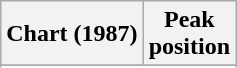<table class="wikitable sortable plainrowheaders" style="text-align:center">
<tr>
<th scope="col">Chart (1987)</th>
<th scope="col">Peak<br>position</th>
</tr>
<tr>
</tr>
<tr>
</tr>
</table>
